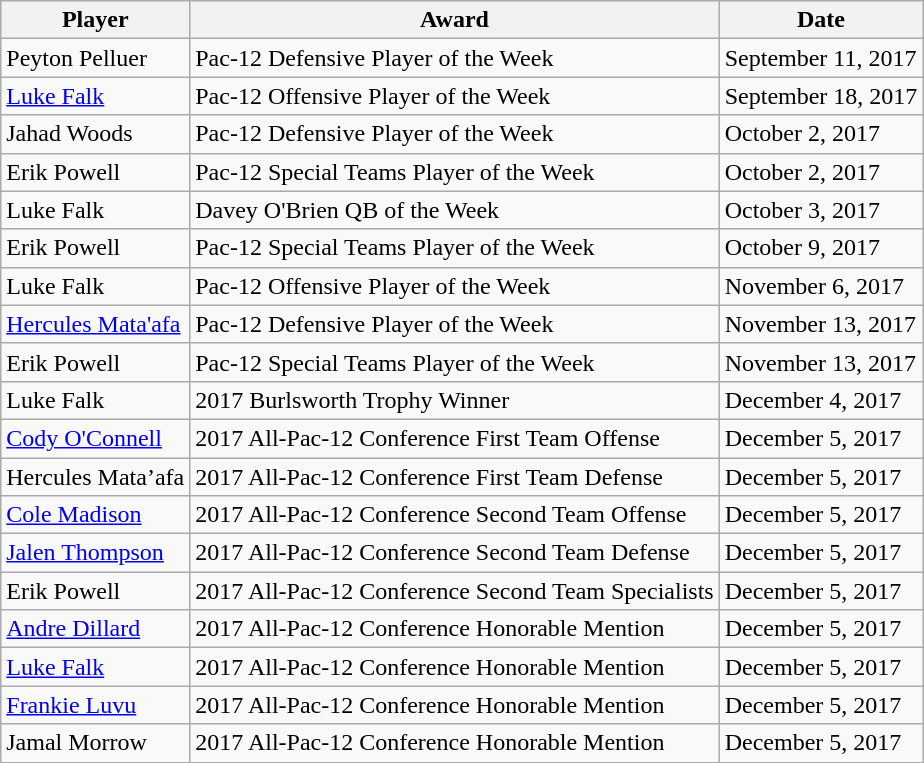<table class="wikitable">
<tr>
<th>Player</th>
<th>Award</th>
<th>Date</th>
</tr>
<tr>
<td>Peyton Pelluer</td>
<td>Pac-12 Defensive Player of the Week</td>
<td>September 11, 2017</td>
</tr>
<tr>
<td><a href='#'>Luke Falk</a></td>
<td>Pac-12 Offensive Player of the Week</td>
<td>September 18, 2017</td>
</tr>
<tr>
<td>Jahad Woods</td>
<td>Pac-12 Defensive Player of the Week</td>
<td>October 2, 2017</td>
</tr>
<tr>
<td>Erik Powell</td>
<td>Pac-12 Special Teams Player of the Week</td>
<td>October 2, 2017</td>
</tr>
<tr>
<td>Luke Falk</td>
<td>Davey O'Brien QB of the Week</td>
<td>October 3, 2017</td>
</tr>
<tr>
<td>Erik Powell</td>
<td>Pac-12 Special Teams Player of the Week</td>
<td>October 9, 2017</td>
</tr>
<tr>
<td>Luke Falk</td>
<td>Pac-12 Offensive Player of the Week</td>
<td>November 6, 2017</td>
</tr>
<tr>
<td><a href='#'>Hercules Mata'afa</a></td>
<td>Pac-12 Defensive Player of the Week</td>
<td>November 13, 2017</td>
</tr>
<tr>
<td>Erik Powell</td>
<td>Pac-12 Special Teams Player of the Week</td>
<td>November 13, 2017</td>
</tr>
<tr>
<td>Luke Falk</td>
<td>2017 Burlsworth Trophy Winner</td>
<td>December 4, 2017</td>
</tr>
<tr>
<td><a href='#'>Cody O'Connell</a></td>
<td>2017 All-Pac-12 Conference First Team Offense</td>
<td>December 5, 2017</td>
</tr>
<tr>
<td>Hercules Mata’afa</td>
<td>2017 All-Pac-12 Conference First Team Defense</td>
<td>December 5, 2017</td>
</tr>
<tr>
<td><a href='#'>Cole Madison</a></td>
<td>2017 All-Pac-12 Conference Second Team Offense</td>
<td>December 5, 2017</td>
</tr>
<tr>
<td><a href='#'>Jalen Thompson</a></td>
<td>2017 All-Pac-12 Conference Second Team Defense</td>
<td>December 5, 2017</td>
</tr>
<tr>
<td>Erik Powell</td>
<td>2017 All-Pac-12 Conference Second Team Specialists</td>
<td>December 5, 2017</td>
</tr>
<tr>
<td><a href='#'>Andre Dillard</a></td>
<td>2017 All-Pac-12 Conference Honorable Mention</td>
<td>December 5, 2017</td>
</tr>
<tr>
<td><a href='#'>Luke Falk</a></td>
<td>2017 All-Pac-12 Conference Honorable Mention</td>
<td>December 5, 2017</td>
</tr>
<tr>
<td><a href='#'>Frankie Luvu</a></td>
<td>2017 All-Pac-12 Conference Honorable Mention</td>
<td>December 5, 2017</td>
</tr>
<tr>
<td>Jamal Morrow</td>
<td>2017 All-Pac-12 Conference Honorable Mention</td>
<td>December 5, 2017</td>
</tr>
<tr>
</tr>
</table>
